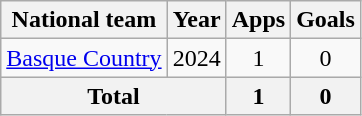<table class=wikitable style=text-align:center>
<tr>
<th>National team</th>
<th>Year</th>
<th>Apps</th>
<th>Goals</th>
</tr>
<tr>
<td><a href='#'>Basque Country</a></td>
<td>2024</td>
<td>1</td>
<td>0</td>
</tr>
<tr>
<th colspan="2">Total</th>
<th>1</th>
<th>0</th>
</tr>
</table>
